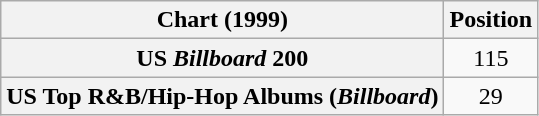<table class="wikitable sortable plainrowheaders" style="text-align:center">
<tr>
<th scope="col">Chart (1999)</th>
<th scope="col">Position</th>
</tr>
<tr>
<th scope="row">US <em>Billboard</em> 200</th>
<td>115</td>
</tr>
<tr>
<th scope="row">US Top R&B/Hip-Hop Albums (<em>Billboard</em>)</th>
<td>29</td>
</tr>
</table>
